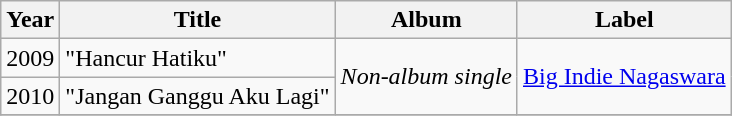<table class="wikitable">
<tr>
<th>Year</th>
<th>Title</th>
<th>Album</th>
<th>Label</th>
</tr>
<tr>
<td>2009</td>
<td>"Hancur Hatiku"</td>
<td rowspan= "2"><em>Non-album single</em></td>
<td rowspan= "2"><a href='#'>Big Indie Nagaswara</a></td>
</tr>
<tr>
<td>2010</td>
<td>"Jangan Ganggu Aku Lagi"</td>
</tr>
<tr>
</tr>
</table>
